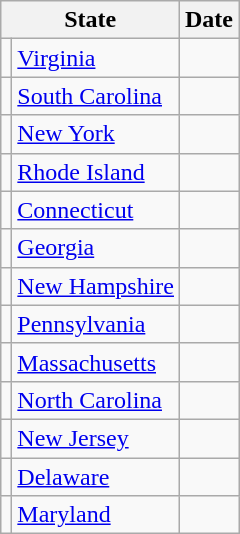<table class="sortable wikitable" style="align:left">
<tr>
<th colspan=2>State</th>
<th>Date</th>
</tr>
<tr>
<td></td>
<td> <a href='#'>Virginia</a></td>
<td></td>
</tr>
<tr>
<td></td>
<td> <a href='#'>South Carolina</a></td>
<td></td>
</tr>
<tr>
<td></td>
<td> <a href='#'>New York</a></td>
<td></td>
</tr>
<tr>
<td></td>
<td> <a href='#'>Rhode Island</a></td>
<td></td>
</tr>
<tr>
<td></td>
<td> <a href='#'>Connecticut</a></td>
<td></td>
</tr>
<tr>
<td></td>
<td> <a href='#'>Georgia</a></td>
<td></td>
</tr>
<tr>
<td></td>
<td> <a href='#'>New Hampshire</a></td>
<td></td>
</tr>
<tr>
<td></td>
<td> <a href='#'>Pennsylvania</a></td>
<td></td>
</tr>
<tr>
<td></td>
<td> <a href='#'>Massachusetts</a></td>
<td></td>
</tr>
<tr>
<td></td>
<td> <a href='#'>North Carolina</a></td>
<td></td>
</tr>
<tr>
<td></td>
<td> <a href='#'>New Jersey</a></td>
<td></td>
</tr>
<tr>
<td></td>
<td> <a href='#'>Delaware</a></td>
<td></td>
</tr>
<tr>
<td></td>
<td> <a href='#'>Maryland</a></td>
<td></td>
</tr>
</table>
